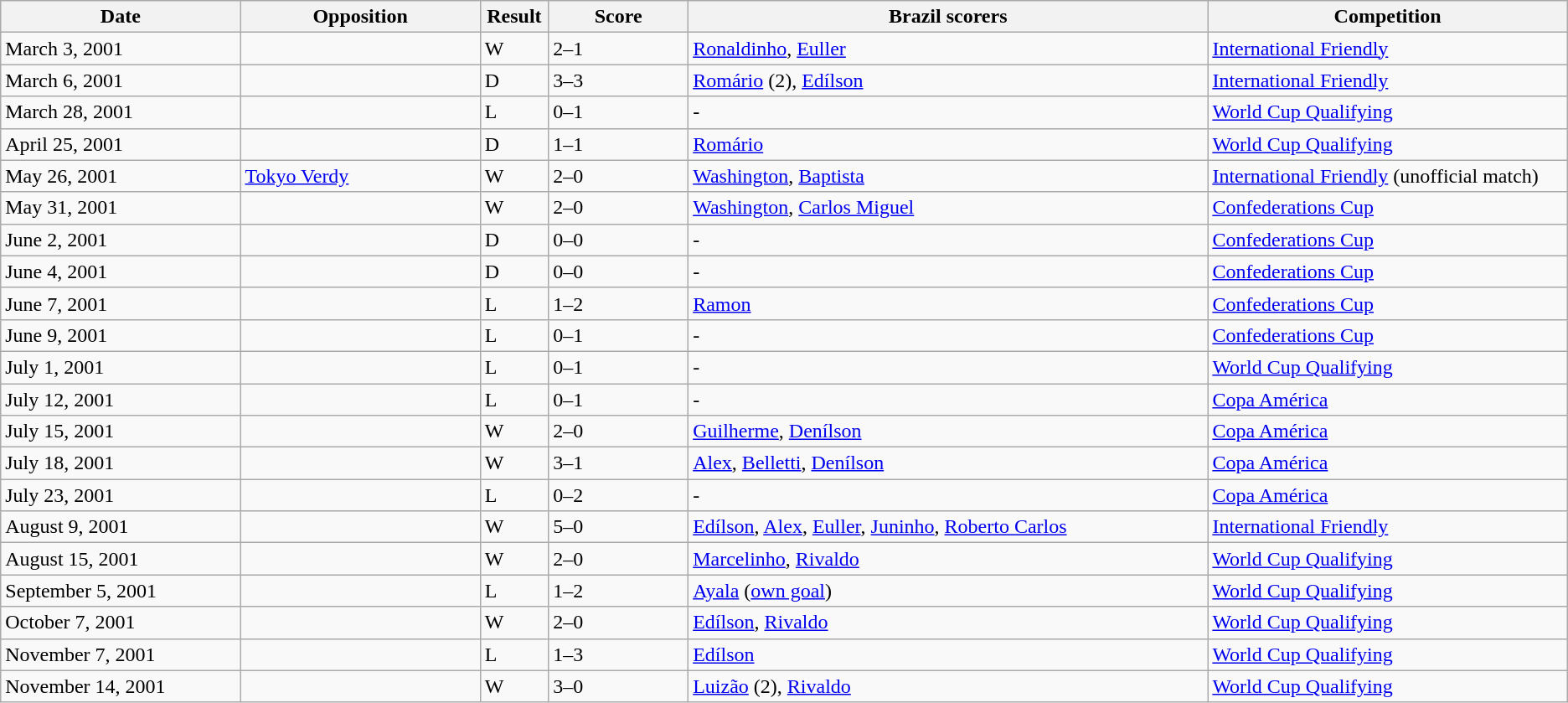<table class="wikitable" style="text-align: left;">
<tr>
<th width=12%>Date</th>
<th width=12%>Opposition</th>
<th width=1%>Result</th>
<th width=7%>Score</th>
<th width=26%>Brazil scorers</th>
<th width=18%>Competition</th>
</tr>
<tr>
<td>March 3, 2001</td>
<td></td>
<td>W</td>
<td>2–1</td>
<td><a href='#'>Ronaldinho</a>, <a href='#'>Euller</a></td>
<td><a href='#'>International Friendly</a></td>
</tr>
<tr>
<td>March 6, 2001</td>
<td></td>
<td>D</td>
<td>3–3</td>
<td><a href='#'>Romário</a> (2), <a href='#'>Edílson</a></td>
<td><a href='#'>International Friendly</a></td>
</tr>
<tr>
<td>March 28, 2001</td>
<td></td>
<td>L</td>
<td>0–1</td>
<td>-</td>
<td><a href='#'>World Cup Qualifying</a></td>
</tr>
<tr>
<td>April 25, 2001</td>
<td></td>
<td>D</td>
<td>1–1</td>
<td><a href='#'>Romário</a></td>
<td><a href='#'>World Cup Qualifying</a></td>
</tr>
<tr>
<td>May 26, 2001</td>
<td> <a href='#'>Tokyo Verdy</a></td>
<td>W</td>
<td>2–0</td>
<td><a href='#'>Washington</a>, <a href='#'>Baptista</a></td>
<td><a href='#'>International Friendly</a> (unofficial match)</td>
</tr>
<tr>
<td>May 31, 2001</td>
<td></td>
<td>W</td>
<td>2–0</td>
<td><a href='#'>Washington</a>, <a href='#'>Carlos Miguel</a></td>
<td><a href='#'>Confederations Cup</a></td>
</tr>
<tr>
<td>June 2, 2001</td>
<td></td>
<td>D</td>
<td>0–0</td>
<td>-</td>
<td><a href='#'>Confederations Cup</a></td>
</tr>
<tr>
<td>June 4, 2001</td>
<td></td>
<td>D</td>
<td>0–0</td>
<td>-</td>
<td><a href='#'>Confederations Cup</a></td>
</tr>
<tr>
<td>June 7, 2001</td>
<td></td>
<td>L</td>
<td>1–2</td>
<td><a href='#'>Ramon</a></td>
<td><a href='#'>Confederations Cup</a></td>
</tr>
<tr>
<td>June 9, 2001</td>
<td></td>
<td>L</td>
<td>0–1</td>
<td>-</td>
<td><a href='#'>Confederations Cup</a></td>
</tr>
<tr>
<td>July 1, 2001</td>
<td></td>
<td>L</td>
<td>0–1</td>
<td>-</td>
<td><a href='#'>World Cup Qualifying</a></td>
</tr>
<tr>
<td>July 12, 2001</td>
<td></td>
<td>L</td>
<td>0–1</td>
<td>-</td>
<td><a href='#'>Copa América</a></td>
</tr>
<tr>
<td>July 15, 2001</td>
<td></td>
<td>W</td>
<td>2–0</td>
<td><a href='#'>Guilherme</a>, <a href='#'>Denílson</a></td>
<td><a href='#'>Copa América</a></td>
</tr>
<tr>
<td>July 18, 2001</td>
<td></td>
<td>W</td>
<td>3–1</td>
<td><a href='#'>Alex</a>, <a href='#'>Belletti</a>, <a href='#'>Denílson</a></td>
<td><a href='#'>Copa América</a></td>
</tr>
<tr>
<td>July 23, 2001</td>
<td></td>
<td>L</td>
<td>0–2</td>
<td>-</td>
<td><a href='#'>Copa América</a></td>
</tr>
<tr>
<td>August 9, 2001</td>
<td></td>
<td>W</td>
<td>5–0</td>
<td><a href='#'>Edílson</a>, <a href='#'>Alex</a>, <a href='#'>Euller</a>, <a href='#'>Juninho</a>, <a href='#'>Roberto Carlos</a></td>
<td><a href='#'>International Friendly</a></td>
</tr>
<tr>
<td>August 15, 2001</td>
<td></td>
<td>W</td>
<td>2–0</td>
<td><a href='#'>Marcelinho</a>, <a href='#'>Rivaldo</a></td>
<td><a href='#'>World Cup Qualifying</a></td>
</tr>
<tr>
<td>September 5, 2001</td>
<td></td>
<td>L</td>
<td>1–2</td>
<td><a href='#'>Ayala</a> (<a href='#'>own goal</a>)</td>
<td><a href='#'>World Cup Qualifying</a></td>
</tr>
<tr>
<td>October 7, 2001</td>
<td></td>
<td>W</td>
<td>2–0</td>
<td><a href='#'>Edílson</a>, <a href='#'>Rivaldo</a></td>
<td><a href='#'>World Cup Qualifying</a></td>
</tr>
<tr>
<td>November 7, 2001</td>
<td></td>
<td>L</td>
<td>1–3</td>
<td><a href='#'>Edílson</a></td>
<td><a href='#'>World Cup Qualifying</a></td>
</tr>
<tr>
<td>November 14, 2001</td>
<td></td>
<td>W</td>
<td>3–0</td>
<td><a href='#'>Luizão</a> (2), <a href='#'>Rivaldo</a></td>
<td><a href='#'>World Cup Qualifying</a></td>
</tr>
</table>
